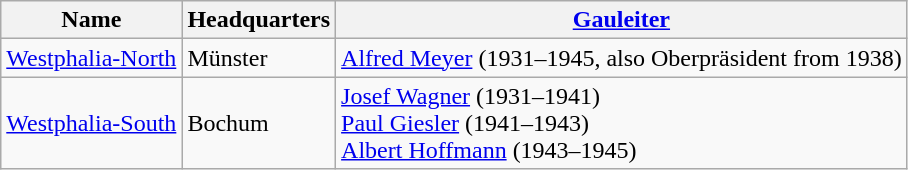<table class="wikitable">
<tr>
<th>Name</th>
<th>Headquarters</th>
<th><a href='#'>Gauleiter</a></th>
</tr>
<tr>
<td><a href='#'>Westphalia-North</a></td>
<td>Münster</td>
<td><a href='#'>Alfred Meyer</a> (1931–1945, also Oberpräsident from 1938)</td>
</tr>
<tr>
<td><a href='#'>Westphalia-South</a></td>
<td>Bochum</td>
<td><a href='#'>Josef Wagner</a> (1931–1941)<br><a href='#'>Paul Giesler</a> (1941–1943)<br><a href='#'>Albert Hoffmann</a> (1943–1945)</td>
</tr>
</table>
